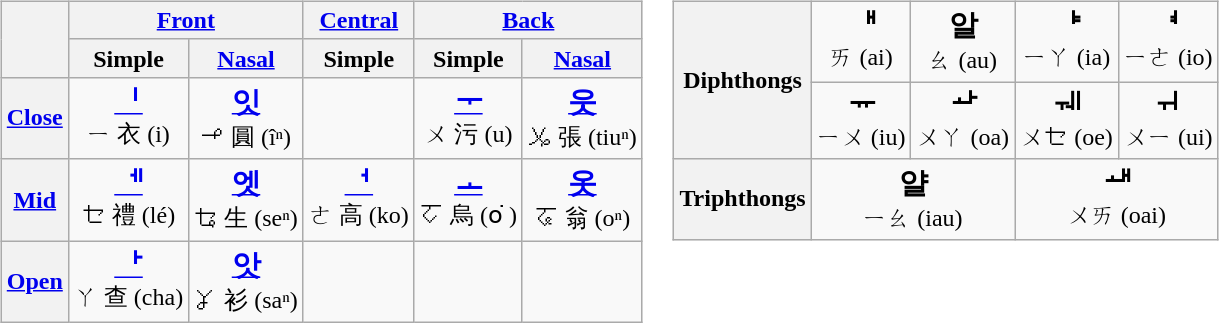<table>
<tr>
<td valign=top><br><table class=wikitable>
<tr>
<th rowspan=2></th>
<th colspan=2><a href='#'>Front</a></th>
<th><a href='#'>Central</a></th>
<th colspan=2><a href='#'>Back</a></th>
</tr>
<tr align=center>
<th>Simple</th>
<th><a href='#'>Nasal</a></th>
<th>Simple</th>
<th>Simple</th>
<th><a href='#'>Nasal</a></th>
</tr>
<tr align=center>
<th><a href='#'>Close</a></th>
<td><a href='#'><strong><big>ᅵ</big></strong> </a><br>ㄧ 衣 (<span>i</span>)</td>
<td><a href='#'><strong><big>잇</big></strong> </a><br>ㆪ 圓 (<span>îⁿ</span>)</td>
<td></td>
<td><a href='#'><strong><big>ᅮ</big></strong> </a><br>ㄨ 污 (<span>u</span>)</td>
<td><a href='#'><strong><big>웃</big></strong> </a><br>ㆫ 張 (ti<span>uⁿ</span>)</td>
</tr>
<tr align=center>
<th><a href='#'>Mid</a></th>
<td><a href='#'><strong><big>ᅦ</big></strong> </a><br>ㆤ 禮 (l<span>é</span>)</td>
<td><a href='#'><strong><big>엣</big></strong> </a><br>ㆥ  生 (s<span>eⁿ</span>)</td>
<td><a href='#'><strong><big>ᅥ</big></strong> </a><br>ㄜ 高 (k<span>o</span>)</td>
<td><a href='#'><strong><big>ᅩ</big></strong> </a><br>ㆦ 烏 (<span>o͘ </span>)</td>
<td><a href='#'><strong><big>옷</big></strong> </a><br>ㆧ 翁 (<span>oⁿ</span>)</td>
</tr>
<tr align=center>
<th><a href='#'>Open</a></th>
<td><a href='#'><strong><big>ᅡ</big></strong> </a><br>ㄚ 查 (ch<span>a</span>)</td>
<td><a href='#'><strong><big>앗</big></strong> </a><br>ㆩ 衫 (s<span>aⁿ</span>)</td>
<td></td>
<td></td>
<td></td>
</tr>
</table>
</td>
<td valign=top><br><table class=wikitable>
<tr align=center>
<th rowspan=2>Diphthongs</th>
<td><strong><big>ᅢ</big></strong> <br>ㄞ (<span>ai</span>)</td>
<td><strong><big>알</big></strong> <br>ㄠ (<span>au</span>)</td>
<td><strong><big>ᅣ</big></strong> <br>ㄧㄚ (<span>ia</span>)</td>
<td><strong><big>ᅧ</big></strong> <br>ㄧㄜ (<span>io</span>)</td>
</tr>
<tr align=center>
<td><strong><big>ᅲ</big></strong> <br>ㄧㄨ (<span>iu</span>)</td>
<td><strong><big>ᅪ</big></strong> <br>ㄨㄚ (<span>oa</span>)</td>
<td><strong><big>ᅰ</big></strong> <br>ㄨㆤ (<span>oe</span>)</td>
<td><strong><big>ᅱ</big></strong> <br>ㄨㄧ (<span>ui</span>)</td>
</tr>
<tr align=center>
<th>Triphthongs</th>
<td colspan=2><strong><big>얄</big></strong> <br>ㄧㄠ (<span>iau</span>)</td>
<td colspan=2><strong><big>ᅫ</big></strong> <br>ㄨㄞ (<span>oai</span>)</td>
</tr>
</table>
</td>
</tr>
</table>
